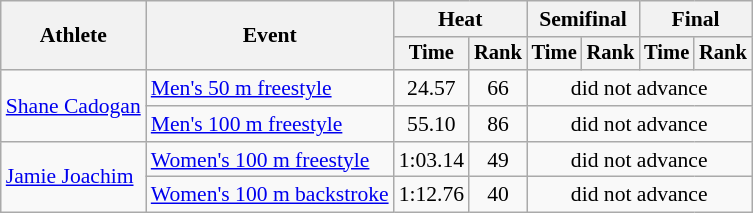<table class=wikitable style="font-size:90%">
<tr>
<th rowspan="2">Athlete</th>
<th rowspan="2">Event</th>
<th colspan="2">Heat</th>
<th colspan="2">Semifinal</th>
<th colspan="2">Final</th>
</tr>
<tr style="font-size:95%">
<th>Time</th>
<th>Rank</th>
<th>Time</th>
<th>Rank</th>
<th>Time</th>
<th>Rank</th>
</tr>
<tr align=center>
<td align=left rowspan=2><a href='#'>Shane Cadogan</a></td>
<td align=left><a href='#'>Men's 50 m freestyle</a></td>
<td>24.57</td>
<td>66</td>
<td colspan=4>did not advance</td>
</tr>
<tr align=center>
<td align=left><a href='#'>Men's 100 m freestyle</a></td>
<td>55.10</td>
<td>86</td>
<td colspan=4>did not advance</td>
</tr>
<tr align=center>
<td align=left rowspan=2><a href='#'>Jamie Joachim</a></td>
<td align=left><a href='#'>Women's 100 m freestyle</a></td>
<td>1:03.14</td>
<td>49</td>
<td colspan=4>did not advance</td>
</tr>
<tr align=center>
<td align=left><a href='#'>Women's 100 m backstroke</a></td>
<td>1:12.76</td>
<td>40</td>
<td colspan=4>did not advance</td>
</tr>
</table>
